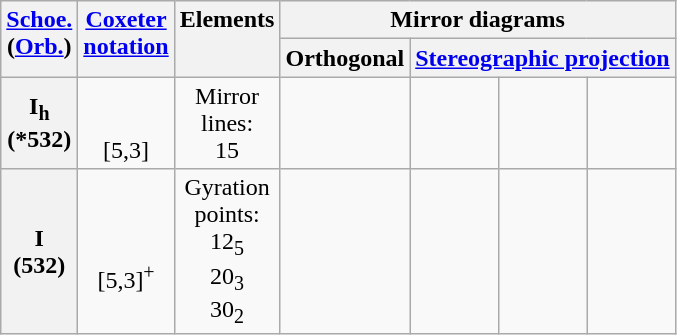<table class=wikitable>
<tr valign=top>
<th rowspan=2><a href='#'>Schoe.</a><br>(<a href='#'>Orb.</a>)</th>
<th rowspan=2><a href='#'>Coxeter<br>notation</a></th>
<th rowspan=2>Elements</th>
<th colspan=4>Mirror diagrams</th>
</tr>
<tr>
<th>Orthogonal</th>
<th colspan=3><a href='#'>Stereographic projection</a></th>
</tr>
<tr align=center>
<th>I<sub>h</sub><br>(*532)</th>
<td><br><br>[5,3]</td>
<td>Mirror<br>lines:<br>15 </td>
<td></td>
<td></td>
<td></td>
<td></td>
</tr>
<tr align=center>
<th>I<br>(532)</th>
<td><br><br>[5,3]<sup>+</sup></td>
<td>Gyration<br>points:<br>12<sub>5</sub><br>20<sub>3</sub><br>30<sub>2</sub></td>
<td></td>
<td valign=bottom><br></td>
<td valign=bottom><br></td>
<td valign=bottom><br></td>
</tr>
</table>
